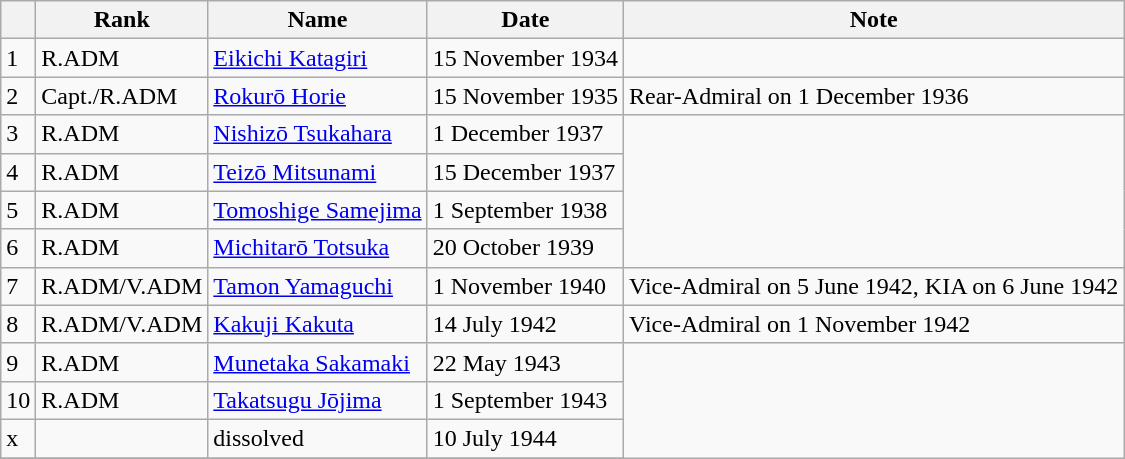<table class=wikitable>
<tr>
<th></th>
<th>Rank</th>
<th>Name</th>
<th>Date</th>
<th>Note</th>
</tr>
<tr>
<td>1</td>
<td>R.ADM</td>
<td><a href='#'>Eikichi Katagiri</a></td>
<td>15 November 1934</td>
</tr>
<tr>
<td>2</td>
<td>Capt./R.ADM</td>
<td><a href='#'>Rokurō Horie</a></td>
<td>15 November 1935</td>
<td>Rear-Admiral on 1 December 1936</td>
</tr>
<tr>
<td>3</td>
<td>R.ADM</td>
<td><a href='#'>Nishizō Tsukahara</a></td>
<td>1 December 1937</td>
</tr>
<tr>
<td>4</td>
<td>R.ADM</td>
<td><a href='#'>Teizō Mitsunami</a></td>
<td>15 December 1937</td>
</tr>
<tr>
<td>5</td>
<td>R.ADM</td>
<td><a href='#'>Tomoshige Samejima</a></td>
<td>1 September 1938</td>
</tr>
<tr>
<td>6</td>
<td>R.ADM</td>
<td><a href='#'>Michitarō Totsuka</a></td>
<td>20 October 1939</td>
</tr>
<tr>
<td>7</td>
<td>R.ADM/V.ADM</td>
<td><a href='#'>Tamon Yamaguchi</a></td>
<td>1 November 1940</td>
<td>Vice-Admiral on 5 June 1942, KIA on 6 June 1942</td>
</tr>
<tr>
<td>8</td>
<td>R.ADM/V.ADM</td>
<td><a href='#'>Kakuji Kakuta</a></td>
<td>14 July 1942</td>
<td>Vice-Admiral on 1 November 1942</td>
</tr>
<tr>
<td>9</td>
<td>R.ADM</td>
<td><a href='#'>Munetaka Sakamaki</a></td>
<td>22 May 1943</td>
</tr>
<tr>
<td>10</td>
<td>R.ADM</td>
<td><a href='#'>Takatsugu Jōjima</a></td>
<td>1 September 1943</td>
</tr>
<tr>
<td>x</td>
<td></td>
<td>dissolved</td>
<td>10 July 1944</td>
</tr>
<tr>
</tr>
</table>
